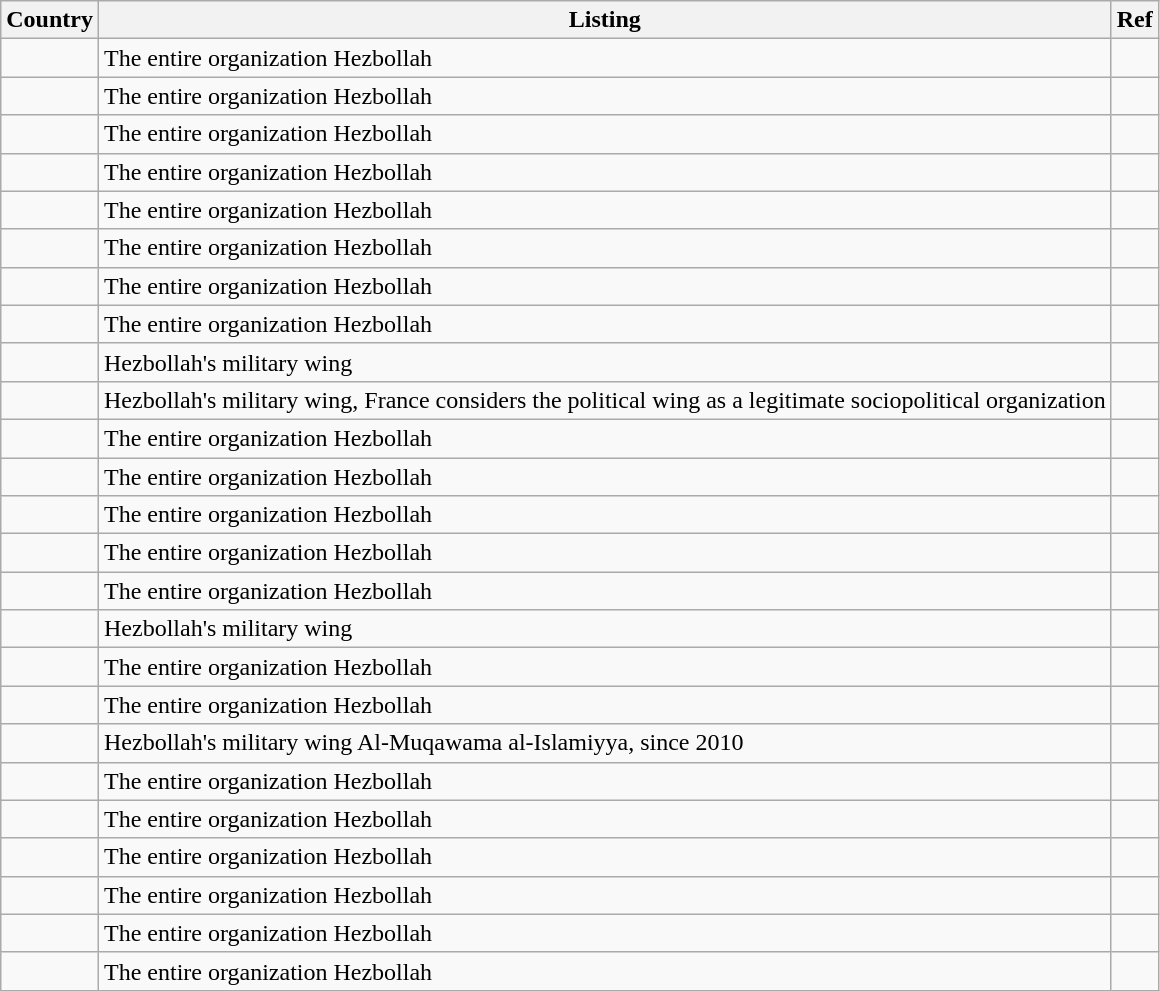<table class="wikitable sortable" style="text-align:left">
<tr>
<th>Country</th>
<th>Listing</th>
<th class="unsortable">Ref</th>
</tr>
<tr>
<td></td>
<td>The entire organization Hezbollah</td>
<td></td>
</tr>
<tr>
<td></td>
<td>The entire organization Hezbollah</td>
<td></td>
</tr>
<tr>
<td></td>
<td>The entire organization Hezbollah</td>
<td></td>
</tr>
<tr>
<td></td>
<td>The entire organization Hezbollah</td>
<td></td>
</tr>
<tr>
<td></td>
<td>The entire organization Hezbollah</td>
<td></td>
</tr>
<tr>
<td></td>
<td>The entire organization Hezbollah</td>
<td></td>
</tr>
<tr>
<td></td>
<td>The entire organization Hezbollah</td>
<td></td>
</tr>
<tr>
<td></td>
<td>The entire organization Hezbollah</td>
<td></td>
</tr>
<tr>
<td></td>
<td>Hezbollah's military wing</td>
<td></td>
</tr>
<tr>
<td></td>
<td>Hezbollah's military wing, France considers the political wing as a legitimate sociopolitical organization</td>
<td></td>
</tr>
<tr>
<td></td>
<td>The entire organization Hezbollah</td>
<td></td>
</tr>
<tr>
<td></td>
<td>The entire organization Hezbollah</td>
<td></td>
</tr>
<tr>
<td></td>
<td>The entire organization Hezbollah</td>
<td></td>
</tr>
<tr>
<td></td>
<td>The entire organization Hezbollah</td>
<td></td>
</tr>
<tr>
<td></td>
<td>The entire organization Hezbollah</td>
<td></td>
</tr>
<tr>
<td></td>
<td>Hezbollah's military wing</td>
<td></td>
</tr>
<tr>
<td></td>
<td>The entire organization Hezbollah</td>
<td></td>
</tr>
<tr>
<td></td>
<td>The entire organization Hezbollah</td>
<td></td>
</tr>
<tr>
<td></td>
<td>Hezbollah's military wing Al-Muqawama al-Islamiyya, since 2010</td>
<td></td>
</tr>
<tr>
<td></td>
<td>The entire organization Hezbollah</td>
<td></td>
</tr>
<tr>
<td></td>
<td>The entire organization Hezbollah</td>
<td></td>
</tr>
<tr>
<td></td>
<td>The entire organization Hezbollah</td>
<td></td>
</tr>
<tr>
<td></td>
<td>The entire organization Hezbollah</td>
<td></td>
</tr>
<tr>
<td></td>
<td>The entire organization Hezbollah</td>
<td></td>
</tr>
<tr>
<td></td>
<td>The entire organization Hezbollah</td>
<td></td>
</tr>
</table>
